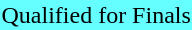<table>
<tr bgcolor="66FFFF">
<td>Qualified for Finals</td>
</tr>
</table>
